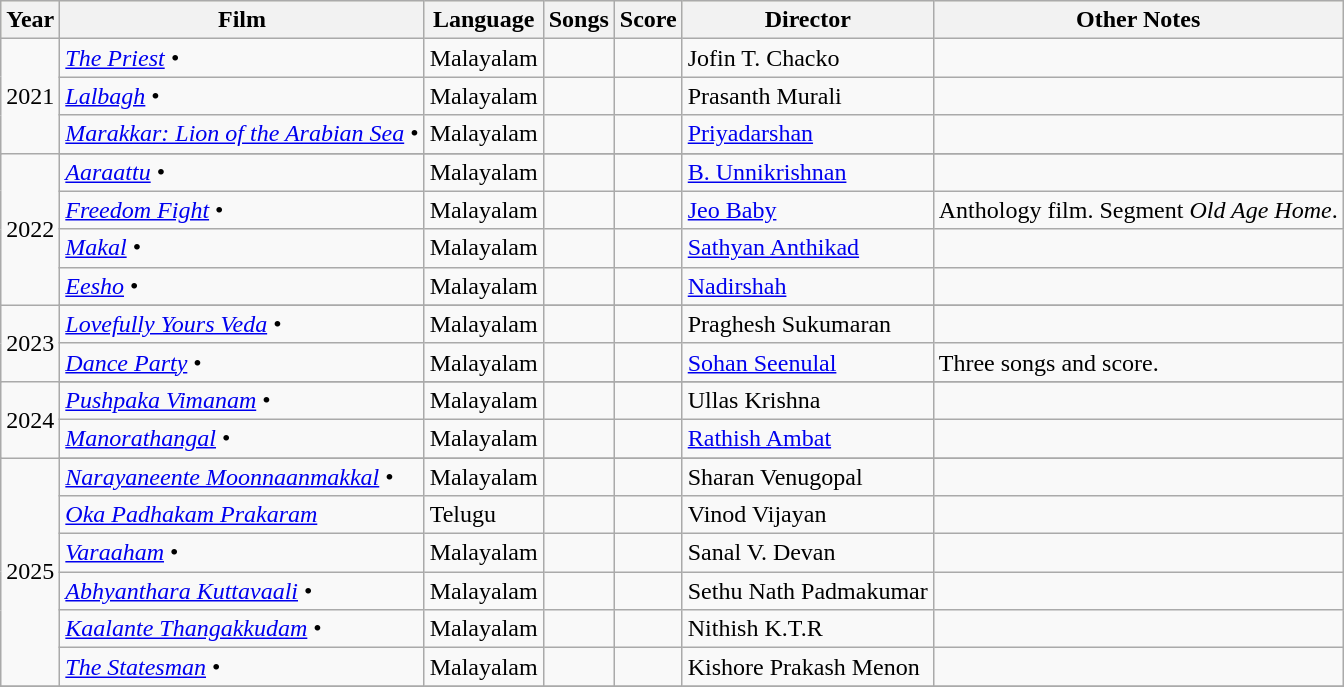<table class="wikitable sortable">
<tr bgcolor="beige" align="center">
<th>Year</th>
<th>Film</th>
<th>Language</th>
<th>Songs</th>
<th>Score</th>
<th>Director</th>
<th>Other Notes</th>
</tr>
<tr>
<td rowspan="3">2021</td>
<td><em><a href='#'>The Priest</a> •     </em></td>
<td>Malayalam</td>
<td></td>
<td></td>
<td>Jofin T. Chacko</td>
<td></td>
</tr>
<tr>
<td><em><a href='#'>Lalbagh</a></em> •</td>
<td>Malayalam</td>
<td></td>
<td></td>
<td>Prasanth Murali</td>
<td></td>
</tr>
<tr>
<td><em><a href='#'>Marakkar: Lion of the Arabian Sea</a></em> •</td>
<td>Malayalam</td>
<td></td>
<td></td>
<td><a href='#'>Priyadarshan</a></td>
<td></td>
</tr>
<tr>
<td rowspan="5">2022</td>
</tr>
<tr>
<td><em><a href='#'>Aaraattu</a></em> •</td>
<td>Malayalam</td>
<td></td>
<td></td>
<td><a href='#'>B. Unnikrishnan</a></td>
<td></td>
</tr>
<tr>
<td><em><a href='#'>Freedom Fight</a></em> •</td>
<td>Malayalam</td>
<td></td>
<td></td>
<td><a href='#'>Jeo Baby</a></td>
<td>Anthology film. Segment <em>Old Age Home</em>.</td>
</tr>
<tr>
<td><em><a href='#'>Makal</a></em> •</td>
<td>Malayalam</td>
<td></td>
<td></td>
<td><a href='#'>Sathyan Anthikad</a></td>
<td></td>
</tr>
<tr>
<td><em><a href='#'>Eesho</a></em> •</td>
<td>Malayalam</td>
<td></td>
<td></td>
<td><a href='#'>Nadirshah</a></td>
<td></td>
</tr>
<tr>
<td rowspan="3">2023</td>
</tr>
<tr>
<td><em><a href='#'>Lovefully Yours Veda</a></em> •</td>
<td>Malayalam</td>
<td></td>
<td></td>
<td>Praghesh Sukumaran</td>
<td></td>
</tr>
<tr>
<td><em><a href='#'>Dance Party</a></em> •</td>
<td>Malayalam</td>
<td></td>
<td></td>
<td><a href='#'>Sohan Seenulal</a></td>
<td>Three songs and score.</td>
</tr>
<tr>
<td rowspan="3">2024</td>
</tr>
<tr>
<td><em><a href='#'>Pushpaka Vimanam</a></em> •</td>
<td>Malayalam</td>
<td></td>
<td></td>
<td>Ullas Krishna</td>
<td></td>
</tr>
<tr>
<td><em><a href='#'>Manorathangal</a></em> •</td>
<td>Malayalam</td>
<td></td>
<td></td>
<td><a href='#'>Rathish Ambat</a></td>
<td></td>
</tr>
<tr>
<td rowspan="7">2025</td>
</tr>
<tr>
<td><em><a href='#'>Narayaneente Moonnaanmakkal</a></em> •</td>
<td>Malayalam</td>
<td></td>
<td></td>
<td>Sharan Venugopal</td>
<td></td>
</tr>
<tr>
<td><em><a href='#'>Oka Padhakam Prakaram</a></em></td>
<td>Telugu</td>
<td></td>
<td></td>
<td>Vinod Vijayan</td>
<td></td>
</tr>
<tr>
<td><em><a href='#'>Varaaham</a></em> •</td>
<td>Malayalam</td>
<td></td>
<td></td>
<td>Sanal V. Devan</td>
<td></td>
</tr>
<tr>
<td><em><a href='#'>Abhyanthara Kuttavaali</a></em> •</td>
<td>Malayalam</td>
<td></td>
<td></td>
<td>Sethu Nath Padmakumar</td>
<td></td>
</tr>
<tr>
<td><em><a href='#'>Kaalante Thangakkudam</a></em> •</td>
<td>Malayalam</td>
<td></td>
<td></td>
<td>Nithish K.T.R</td>
<td></td>
</tr>
<tr>
<td><em><a href='#'>The Statesman</a></em> •</td>
<td>Malayalam</td>
<td></td>
<td></td>
<td>Kishore Prakash Menon</td>
<td></td>
</tr>
<tr>
</tr>
</table>
